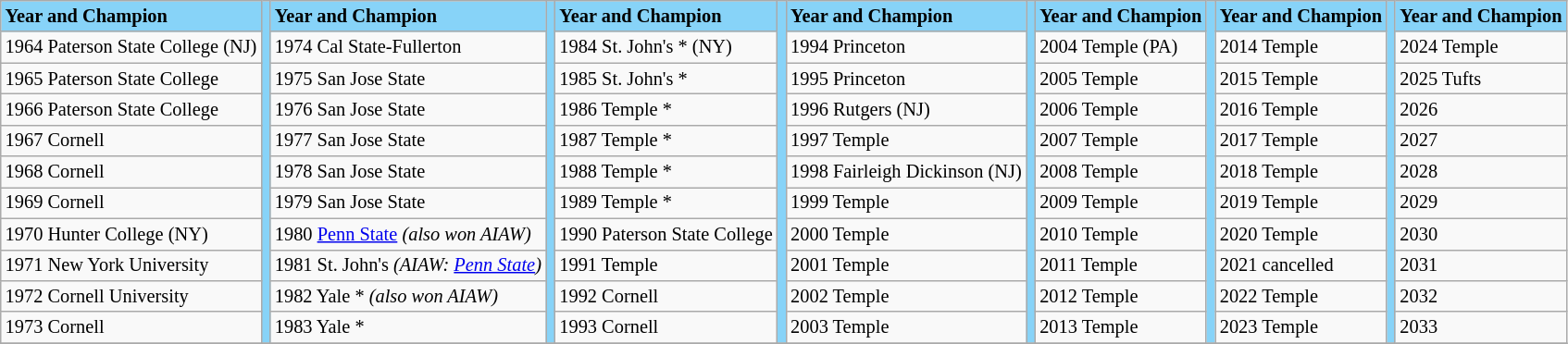<table class="wikitable" style="font-size:85%;">
<tr ! style="background-color: #87D3F8;">
<td><strong>Year and Champion</strong></td>
<td rowspan=11></td>
<td><strong>Year and Champion</strong></td>
<td rowspan=11></td>
<td><strong>Year and Champion</strong></td>
<td rowspan=11></td>
<td><strong>Year and Champion</strong></td>
<td rowspan=11></td>
<td><strong>Year and Champion</strong></td>
<td rowspan=11></td>
<td><strong>Year and Champion</strong></td>
<td rowspan=11></td>
<td><strong>Year and Champion</strong></td>
</tr>
<tr --->
<td>1964 Paterson State College (NJ)</td>
<td>1974 Cal State-Fullerton</td>
<td>1984 St. John's * (NY)</td>
<td>1994 Princeton</td>
<td>2004 Temple (PA)</td>
<td>2014 Temple</td>
<td>2024 Temple</td>
</tr>
<tr --->
<td>1965 Paterson State College</td>
<td>1975 San Jose State</td>
<td>1985 St. John's *</td>
<td>1995 Princeton</td>
<td>2005 Temple</td>
<td>2015 Temple</td>
<td>2025 Tufts</td>
</tr>
<tr --->
<td>1966 Paterson State College</td>
<td>1976 San Jose State</td>
<td>1986 Temple *</td>
<td>1996 Rutgers (NJ)</td>
<td>2006 Temple</td>
<td>2016 Temple</td>
<td>2026</td>
</tr>
<tr --->
<td>1967 Cornell</td>
<td>1977 San Jose State</td>
<td>1987 Temple *</td>
<td>1997 Temple</td>
<td>2007 Temple</td>
<td>2017 Temple</td>
<td>2027</td>
</tr>
<tr --->
<td>1968 Cornell</td>
<td>1978 San Jose State</td>
<td>1988 Temple *</td>
<td>1998 Fairleigh Dickinson (NJ)</td>
<td>2008 Temple</td>
<td>2018 Temple</td>
<td>2028</td>
</tr>
<tr --->
<td>1969 Cornell</td>
<td>1979 San Jose State</td>
<td>1989 Temple *</td>
<td>1999 Temple</td>
<td>2009 Temple</td>
<td>2019 Temple</td>
<td>2029</td>
</tr>
<tr --->
<td>1970 Hunter College (NY)</td>
<td>1980 <a href='#'>Penn State</a><em> (also won AIAW)</em></td>
<td>1990 Paterson State College</td>
<td>2000 Temple</td>
<td>2010 Temple</td>
<td>2020 Temple</td>
<td>2030</td>
</tr>
<tr --->
<td>1971 New York University</td>
<td>1981 St. John's <em>(AIAW: <a href='#'>Penn State</a>)</em></td>
<td>1991 Temple</td>
<td>2001 Temple</td>
<td>2011 Temple</td>
<td>2021 cancelled</td>
<td>2031</td>
</tr>
<tr --->
<td>1972 Cornell University</td>
<td>1982 Yale * <em>(also won AIAW)</em></td>
<td>1992 Cornell</td>
<td>2002 Temple</td>
<td>2012 Temple</td>
<td>2022 Temple</td>
<td>2032</td>
</tr>
<tr --->
<td>1973 Cornell</td>
<td>1983 Yale *</td>
<td>1993 Cornell</td>
<td>2003 Temple</td>
<td>2013 Temple</td>
<td>2023 Temple</td>
<td>2033</td>
</tr>
<tr --->
</tr>
</table>
